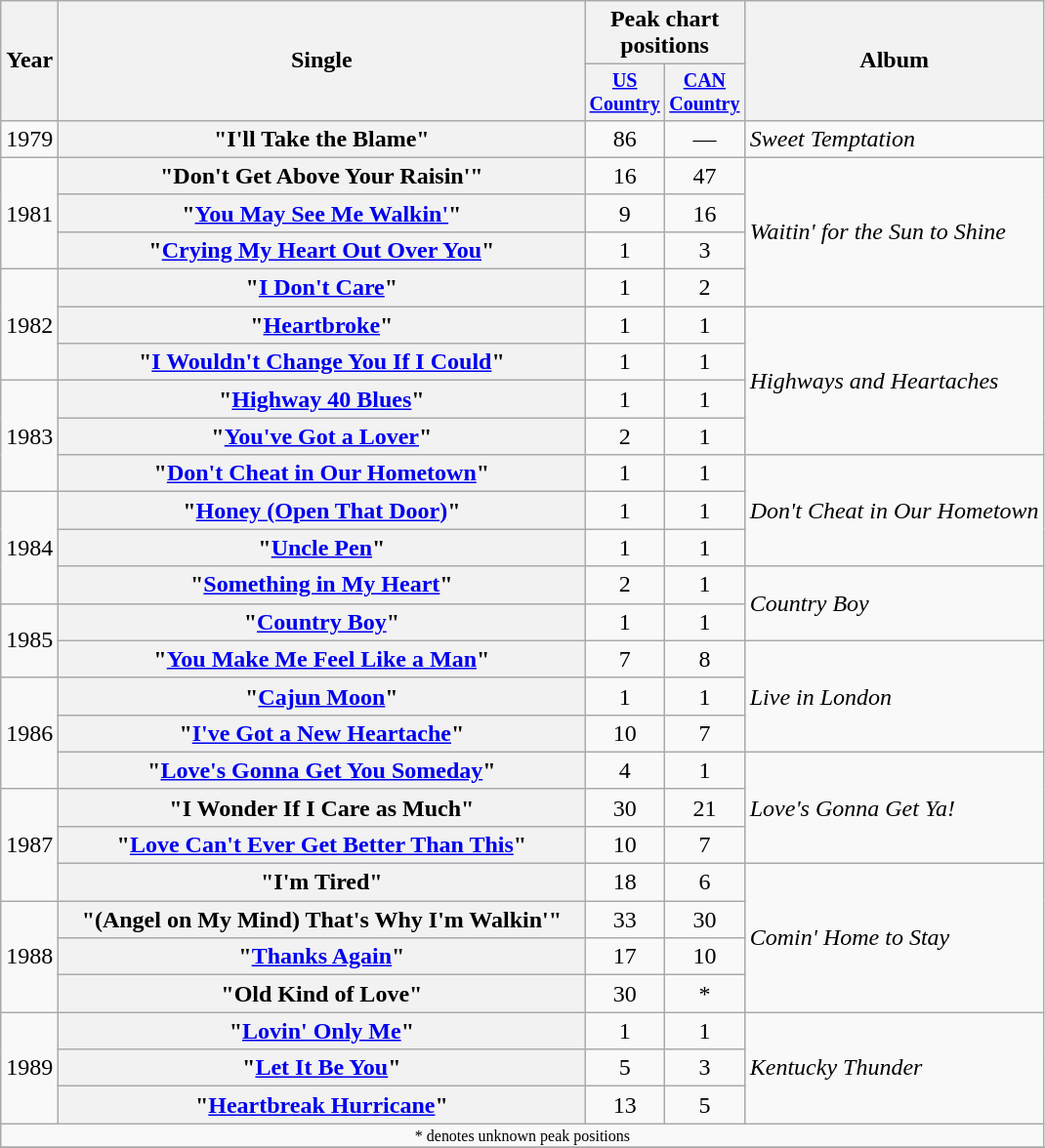<table class="wikitable plainrowheaders" style="text-align:center;">
<tr>
<th rowspan="2">Year</th>
<th rowspan="2" style="width:22em;">Single</th>
<th colspan="2">Peak chart<br>positions</th>
<th rowspan="2">Album</th>
</tr>
<tr style="font-size:smaller;">
<th width="45"><a href='#'>US Country</a></th>
<th width="45"><a href='#'>CAN Country</a></th>
</tr>
<tr>
<td>1979</td>
<th scope="row">"I'll Take the Blame"</th>
<td>86</td>
<td>—</td>
<td align="left"><em>Sweet Temptation</em></td>
</tr>
<tr>
<td rowspan="3">1981</td>
<th scope="row">"Don't Get Above Your Raisin'"</th>
<td>16</td>
<td>47</td>
<td align="left" rowspan="4"><em>Waitin' for the Sun to Shine</em></td>
</tr>
<tr>
<th scope="row">"<a href='#'>You May See Me Walkin'</a>"</th>
<td>9</td>
<td>16</td>
</tr>
<tr>
<th scope="row">"<a href='#'>Crying My Heart Out Over You</a>"</th>
<td>1</td>
<td>3</td>
</tr>
<tr>
<td rowspan="3">1982</td>
<th scope="row">"<a href='#'>I Don't Care</a>"</th>
<td>1</td>
<td>2</td>
</tr>
<tr>
<th scope="row">"<a href='#'>Heartbroke</a>"</th>
<td>1</td>
<td>1</td>
<td align="left" rowspan="4"><em>Highways and Heartaches</em></td>
</tr>
<tr>
<th scope="row">"<a href='#'>I Wouldn't Change You If I Could</a>"</th>
<td>1</td>
<td>1</td>
</tr>
<tr>
<td rowspan="3">1983</td>
<th scope="row">"<a href='#'>Highway 40 Blues</a>"</th>
<td>1</td>
<td>1</td>
</tr>
<tr>
<th scope="row">"<a href='#'>You've Got a Lover</a>"</th>
<td>2</td>
<td>1</td>
</tr>
<tr>
<th scope="row">"<a href='#'>Don't Cheat in Our Hometown</a>"</th>
<td>1</td>
<td>1</td>
<td align="left" rowspan="3"><em>Don't Cheat in Our Hometown</em></td>
</tr>
<tr>
<td rowspan="3">1984</td>
<th scope="row">"<a href='#'>Honey (Open That Door)</a>"</th>
<td>1</td>
<td>1</td>
</tr>
<tr>
<th scope="row">"<a href='#'>Uncle Pen</a>"</th>
<td>1</td>
<td>1</td>
</tr>
<tr>
<th scope="row">"<a href='#'>Something in My Heart</a>"</th>
<td>2</td>
<td>1</td>
<td align="left" rowspan="2"><em>Country Boy</em></td>
</tr>
<tr>
<td rowspan="2">1985</td>
<th scope="row">"<a href='#'>Country Boy</a>"</th>
<td>1</td>
<td>1</td>
</tr>
<tr>
<th scope="row">"<a href='#'>You Make Me Feel Like a Man</a>"</th>
<td>7</td>
<td>8</td>
<td align="left" rowspan="3"><em>Live in London</em></td>
</tr>
<tr>
<td rowspan="3">1986</td>
<th scope="row">"<a href='#'>Cajun Moon</a>"</th>
<td>1</td>
<td>1</td>
</tr>
<tr>
<th scope="row">"<a href='#'>I've Got a New Heartache</a>"</th>
<td>10</td>
<td>7</td>
</tr>
<tr>
<th scope="row">"<a href='#'>Love's Gonna Get You Someday</a>"</th>
<td>4</td>
<td>1</td>
<td align="left" rowspan="3"><em>Love's Gonna Get Ya!</em></td>
</tr>
<tr>
<td rowspan="3">1987</td>
<th scope="row">"I Wonder If I Care as Much"</th>
<td>30</td>
<td>21</td>
</tr>
<tr>
<th scope="row">"<a href='#'>Love Can't Ever Get Better Than This</a>"<br></th>
<td>10</td>
<td>7</td>
</tr>
<tr>
<th scope="row">"I'm Tired"</th>
<td>18</td>
<td>6</td>
<td align="left" rowspan="4"><em>Comin' Home to Stay</em></td>
</tr>
<tr>
<td rowspan="3">1988</td>
<th scope="row">"(Angel on My Mind) That's Why I'm Walkin'"</th>
<td>33</td>
<td>30</td>
</tr>
<tr>
<th scope="row">"<a href='#'>Thanks Again</a>"</th>
<td>17</td>
<td>10</td>
</tr>
<tr>
<th scope="row">"Old Kind of Love"</th>
<td>30</td>
<td>*</td>
</tr>
<tr>
<td rowspan="3">1989</td>
<th scope="row">"<a href='#'>Lovin' Only Me</a>"</th>
<td>1</td>
<td>1</td>
<td align="left" rowspan="3"><em>Kentucky Thunder</em></td>
</tr>
<tr>
<th scope="row">"<a href='#'>Let It Be You</a>"</th>
<td>5</td>
<td>3</td>
</tr>
<tr>
<th scope="row">"<a href='#'>Heartbreak Hurricane</a>"</th>
<td>13</td>
<td>5</td>
</tr>
<tr>
<td colspan="5" style="font-size:8pt">* denotes unknown peak positions</td>
</tr>
<tr>
</tr>
</table>
